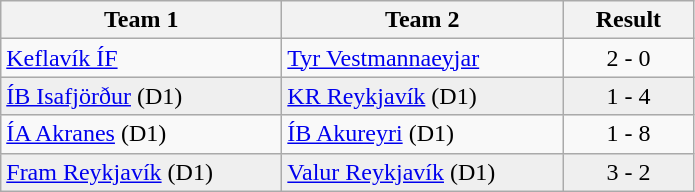<table class="wikitable">
<tr>
<th width="180">Team 1</th>
<th width="180">Team 2</th>
<th width="80">Result</th>
</tr>
<tr>
<td><a href='#'>Keflavík ÍF</a></td>
<td><a href='#'>Tyr Vestmannaeyjar</a></td>
<td align="center">2 - 0</td>
</tr>
<tr style="background:#EFEFEF">
<td><a href='#'>ÍB Isafjörður</a> (D1)</td>
<td><a href='#'>KR Reykjavík</a> (D1)</td>
<td align="center">1 - 4</td>
</tr>
<tr>
<td><a href='#'>ÍA Akranes</a> (D1)</td>
<td><a href='#'>ÍB Akureyri</a> (D1)</td>
<td align="center">1 - 8</td>
</tr>
<tr style="background:#EFEFEF">
<td><a href='#'>Fram Reykjavík</a> (D1)</td>
<td><a href='#'>Valur Reykjavík</a> (D1)</td>
<td align="center">3 - 2</td>
</tr>
</table>
